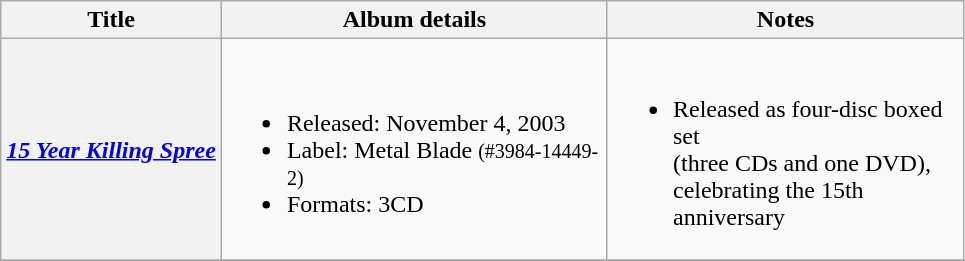<table class ="wikitable plainrowheaders">
<tr>
<th scope="col">Title</th>
<th width="250">Album details</th>
<th width="230">Notes</th>
</tr>
<tr>
<th scope="row"><em><a href='#'>15 Year Killing Spree</a></em></th>
<td><br><ul><li>Released: November 4, 2003</li><li>Label: Metal Blade <small>(#3984-14449-2)</small></li><li>Formats: 3CD</li></ul></td>
<td><br><ul><li>Released as four-disc boxed set<br> (three CDs and one DVD),<br> celebrating the 15th anniversary</li></ul></td>
</tr>
<tr>
</tr>
</table>
